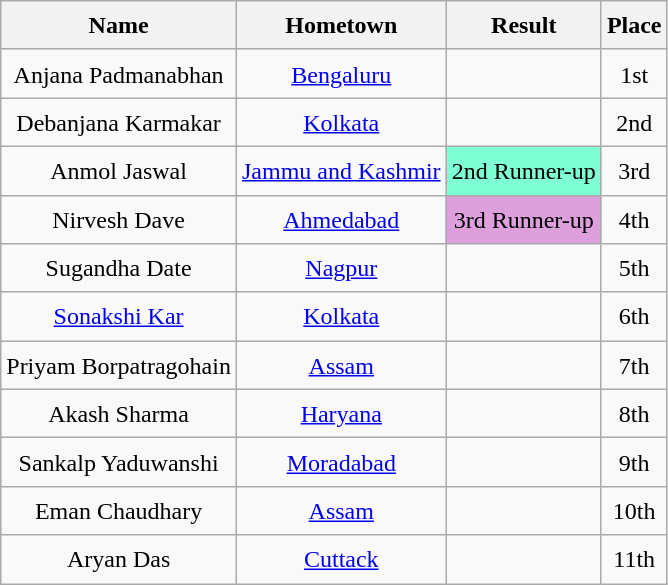<table class="wikitable sortable" style=" text-align:center; line-height:25px; width:auto;">
<tr>
<th>Name</th>
<th>Hometown</th>
<th>Result</th>
<th>Place</th>
</tr>
<tr>
<td>Anjana Padmanabhan</td>
<td><a href='#'>Bengaluru</a></td>
<td></td>
<td>1st</td>
</tr>
<tr>
<td>Debanjana Karmakar</td>
<td><a href='#'>Kolkata</a></td>
<td></td>
<td>2nd</td>
</tr>
<tr>
<td>Anmol Jaswal</td>
<td><a href='#'>Jammu and Kashmir</a></td>
<td style="background:#7FFFD4;">2nd Runner-up</td>
<td>3rd</td>
</tr>
<tr>
<td>Nirvesh Dave</td>
<td><a href='#'>Ahmedabad</a></td>
<td style="background:#DDA0DD;">3rd Runner-up</td>
<td>4th</td>
</tr>
<tr>
<td>Sugandha Date</td>
<td><a href='#'>Nagpur</a></td>
<td></td>
<td>5th</td>
</tr>
<tr>
<td><a href='#'>Sonakshi Kar</a></td>
<td><a href='#'>Kolkata</a></td>
<td></td>
<td>6th</td>
</tr>
<tr>
<td>Priyam Borpatragohain</td>
<td><a href='#'>Assam</a></td>
<td></td>
<td>7th</td>
</tr>
<tr>
<td>Akash Sharma</td>
<td><a href='#'>Haryana</a></td>
<td></td>
<td>8th</td>
</tr>
<tr>
<td>Sankalp Yaduwanshi</td>
<td><a href='#'>Moradabad</a></td>
<td></td>
<td>9th</td>
</tr>
<tr>
<td>Eman Chaudhary</td>
<td><a href='#'>Assam</a></td>
<td></td>
<td>10th</td>
</tr>
<tr>
<td>Aryan Das</td>
<td><a href='#'>Cuttack</a></td>
<td></td>
<td>11th</td>
</tr>
</table>
